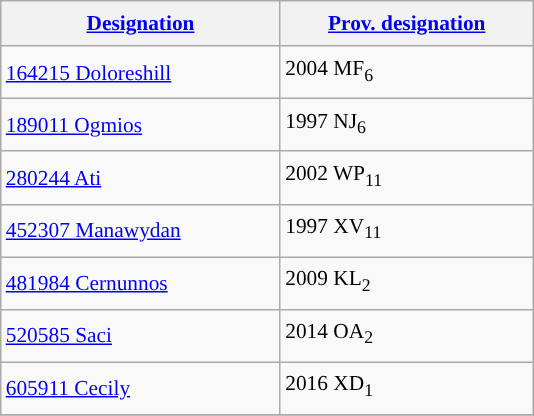<table class="wikitable" style="font-size: 89%; float: left; width: 25em; margin-right: 1em; line-height: 1.65em !important;">
<tr>
<th align=left><a href='#'>Designation</a></th>
<th align=left><a href='#'>Prov. designation</a></th>
</tr>
<tr>
<td><a href='#'>164215 Doloreshill</a></td>
<td>2004 MF<sub>6</sub></td>
</tr>
<tr>
<td><a href='#'>189011 Ogmios</a></td>
<td>1997 NJ<sub>6</sub></td>
</tr>
<tr>
<td><a href='#'>280244 Ati</a></td>
<td>2002 WP<sub>11</sub></td>
</tr>
<tr>
<td><a href='#'>452307 Manawydan</a></td>
<td>1997 XV<sub>11</sub></td>
</tr>
<tr>
<td><a href='#'>481984 Cernunnos</a></td>
<td>2009 KL<sub>2</sub></td>
</tr>
<tr>
<td><a href='#'>520585 Saci</a></td>
<td>2014 OA<sub>2</sub></td>
</tr>
<tr>
<td><a href='#'>605911 Cecily</a></td>
<td>2016 XD<sub>1</sub></td>
</tr>
<tr>
</tr>
</table>
